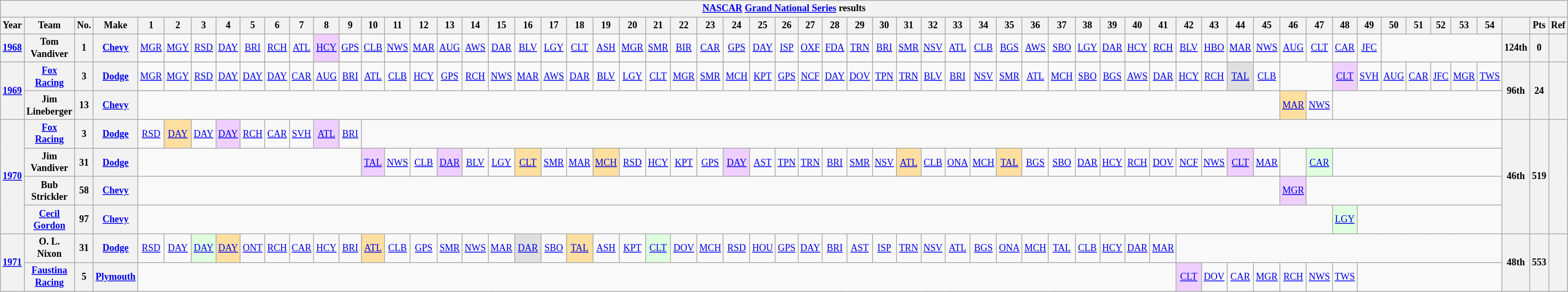<table class="wikitable" style="text-align:center; font-size:75%">
<tr>
<th colspan=69><a href='#'>NASCAR</a> <a href='#'>Grand National Series</a> results</th>
</tr>
<tr>
<th>Year</th>
<th>Team</th>
<th>No.</th>
<th>Make</th>
<th>1</th>
<th>2</th>
<th>3</th>
<th>4</th>
<th>5</th>
<th>6</th>
<th>7</th>
<th>8</th>
<th>9</th>
<th>10</th>
<th>11</th>
<th>12</th>
<th>13</th>
<th>14</th>
<th>15</th>
<th>16</th>
<th>17</th>
<th>18</th>
<th>19</th>
<th>20</th>
<th>21</th>
<th>22</th>
<th>23</th>
<th>24</th>
<th>25</th>
<th>26</th>
<th>27</th>
<th>28</th>
<th>29</th>
<th>30</th>
<th>31</th>
<th>32</th>
<th>33</th>
<th>34</th>
<th>35</th>
<th>36</th>
<th>37</th>
<th>38</th>
<th>39</th>
<th>40</th>
<th>41</th>
<th>42</th>
<th>43</th>
<th>44</th>
<th>45</th>
<th>46</th>
<th>47</th>
<th>48</th>
<th>49</th>
<th>50</th>
<th>51</th>
<th>52</th>
<th>53</th>
<th>54</th>
<th></th>
<th>Pts</th>
<th>Ref</th>
</tr>
<tr>
<th><a href='#'>1968</a></th>
<th>Tom Vandiver</th>
<th>1</th>
<th><a href='#'>Chevy</a></th>
<td><a href='#'>MGR</a></td>
<td><a href='#'>MGY</a></td>
<td><a href='#'>RSD</a></td>
<td><a href='#'>DAY</a></td>
<td><a href='#'>BRI</a></td>
<td><a href='#'>RCH</a></td>
<td><a href='#'>ATL</a></td>
<td style="background:#EFCFFF;"><a href='#'>HCY</a><br></td>
<td><a href='#'>GPS</a></td>
<td><a href='#'>CLB</a></td>
<td><a href='#'>NWS</a></td>
<td><a href='#'>MAR</a></td>
<td><a href='#'>AUG</a></td>
<td><a href='#'>AWS</a></td>
<td><a href='#'>DAR</a></td>
<td><a href='#'>BLV</a></td>
<td><a href='#'>LGY</a></td>
<td><a href='#'>CLT</a></td>
<td><a href='#'>ASH</a></td>
<td><a href='#'>MGR</a></td>
<td><a href='#'>SMR</a></td>
<td><a href='#'>BIR</a></td>
<td><a href='#'>CAR</a></td>
<td><a href='#'>GPS</a></td>
<td><a href='#'>DAY</a></td>
<td><a href='#'>ISP</a></td>
<td><a href='#'>OXF</a></td>
<td><a href='#'>FDA</a></td>
<td><a href='#'>TRN</a></td>
<td><a href='#'>BRI</a></td>
<td><a href='#'>SMR</a></td>
<td><a href='#'>NSV</a></td>
<td><a href='#'>ATL</a></td>
<td><a href='#'>CLB</a></td>
<td><a href='#'>BGS</a></td>
<td><a href='#'>AWS</a></td>
<td><a href='#'>SBO</a></td>
<td><a href='#'>LGY</a></td>
<td><a href='#'>DAR</a></td>
<td><a href='#'>HCY</a></td>
<td><a href='#'>RCH</a></td>
<td><a href='#'>BLV</a></td>
<td><a href='#'>HBO</a></td>
<td><a href='#'>MAR</a></td>
<td><a href='#'>NWS</a></td>
<td><a href='#'>AUG</a></td>
<td><a href='#'>CLT</a></td>
<td><a href='#'>CAR</a></td>
<td><a href='#'>JFC</a></td>
<td colspan=5></td>
<th>124th</th>
<th>0</th>
<th></th>
</tr>
<tr>
<th rowspan=2><a href='#'>1969</a></th>
<th><a href='#'>Fox Racing</a></th>
<th>3</th>
<th><a href='#'>Dodge</a></th>
<td><a href='#'>MGR</a></td>
<td><a href='#'>MGY</a></td>
<td><a href='#'>RSD</a></td>
<td><a href='#'>DAY</a></td>
<td><a href='#'>DAY</a></td>
<td><a href='#'>DAY</a></td>
<td><a href='#'>CAR</a></td>
<td><a href='#'>AUG</a></td>
<td><a href='#'>BRI</a></td>
<td><a href='#'>ATL</a></td>
<td><a href='#'>CLB</a></td>
<td><a href='#'>HCY</a></td>
<td><a href='#'>GPS</a></td>
<td><a href='#'>RCH</a></td>
<td><a href='#'>NWS</a></td>
<td><a href='#'>MAR</a></td>
<td><a href='#'>AWS</a></td>
<td><a href='#'>DAR</a></td>
<td><a href='#'>BLV</a></td>
<td><a href='#'>LGY</a></td>
<td><a href='#'>CLT</a></td>
<td><a href='#'>MGR</a></td>
<td><a href='#'>SMR</a></td>
<td><a href='#'>MCH</a></td>
<td><a href='#'>KPT</a></td>
<td><a href='#'>GPS</a></td>
<td><a href='#'>NCF</a></td>
<td><a href='#'>DAY</a></td>
<td><a href='#'>DOV</a></td>
<td><a href='#'>TPN</a></td>
<td><a href='#'>TRN</a></td>
<td><a href='#'>BLV</a></td>
<td><a href='#'>BRI</a></td>
<td><a href='#'>NSV</a></td>
<td><a href='#'>SMR</a></td>
<td><a href='#'>ATL</a></td>
<td><a href='#'>MCH</a></td>
<td><a href='#'>SBO</a></td>
<td><a href='#'>BGS</a></td>
<td><a href='#'>AWS</a></td>
<td><a href='#'>DAR</a></td>
<td><a href='#'>HCY</a></td>
<td><a href='#'>RCH</a></td>
<td style="background:#DFDFDF;"><a href='#'>TAL</a><br></td>
<td><a href='#'>CLB</a></td>
<td colspan=2></td>
<td style="background:#EFCFFF;"><a href='#'>CLT</a><br></td>
<td><a href='#'>SVH</a></td>
<td><a href='#'>AUG</a></td>
<td><a href='#'>CAR</a></td>
<td><a href='#'>JFC</a></td>
<td><a href='#'>MGR</a></td>
<td><a href='#'>TWS</a></td>
<th rowspan=2>96th</th>
<th rowspan=2>24</th>
<th rowspan=2></th>
</tr>
<tr>
<th>Jim Lineberger</th>
<th>13</th>
<th><a href='#'>Chevy</a></th>
<td colspan=45></td>
<td style="background:#FFDF9F;"><a href='#'>MAR</a><br></td>
<td><a href='#'>NWS</a></td>
<td colspan=7></td>
</tr>
<tr>
<th rowspan=4><a href='#'>1970</a></th>
<th><a href='#'>Fox Racing</a></th>
<th>3</th>
<th><a href='#'>Dodge</a></th>
<td><a href='#'>RSD</a></td>
<td style="background:#FFDF9F;"><a href='#'>DAY</a><br></td>
<td><a href='#'>DAY</a></td>
<td style="background:#EFCFFF;"><a href='#'>DAY</a><br></td>
<td><a href='#'>RCH</a></td>
<td><a href='#'>CAR</a></td>
<td><a href='#'>SVH</a></td>
<td style="background:#EFCFFF;"><a href='#'>ATL</a><br></td>
<td><a href='#'>BRI</a></td>
<td colspan=45></td>
<th rowspan=4>46th</th>
<th rowspan=4>519</th>
<th rowspan=4></th>
</tr>
<tr>
<th>Jim Vandiver</th>
<th>31</th>
<th><a href='#'>Dodge</a></th>
<td colspan=9></td>
<td style="background:#EFCFFF;"><a href='#'>TAL</a><br></td>
<td><a href='#'>NWS</a></td>
<td><a href='#'>CLB</a></td>
<td style="background:#EFCFFF;"><a href='#'>DAR</a><br></td>
<td><a href='#'>BLV</a></td>
<td><a href='#'>LGY</a></td>
<td style="background:#FFDF9F;"><a href='#'>CLT</a><br></td>
<td><a href='#'>SMR</a></td>
<td><a href='#'>MAR</a></td>
<td style="background:#FFDF9F;"><a href='#'>MCH</a><br></td>
<td><a href='#'>RSD</a></td>
<td><a href='#'>HCY</a></td>
<td><a href='#'>KPT</a></td>
<td><a href='#'>GPS</a></td>
<td style="background:#EFCFFF;"><a href='#'>DAY</a><br></td>
<td><a href='#'>AST</a></td>
<td><a href='#'>TPN</a></td>
<td><a href='#'>TRN</a></td>
<td><a href='#'>BRI</a></td>
<td><a href='#'>SMR</a></td>
<td><a href='#'>NSV</a></td>
<td style="background:#FFDF9F;"><a href='#'>ATL</a><br></td>
<td><a href='#'>CLB</a></td>
<td><a href='#'>ONA</a></td>
<td><a href='#'>MCH</a></td>
<td style="background:#FFDF9F;"><a href='#'>TAL</a><br></td>
<td><a href='#'>BGS</a></td>
<td><a href='#'>SBO</a></td>
<td><a href='#'>DAR</a></td>
<td><a href='#'>HCY</a></td>
<td><a href='#'>RCH</a></td>
<td><a href='#'>DOV</a></td>
<td><a href='#'>NCF</a></td>
<td><a href='#'>NWS</a></td>
<td style="background:#EFCFFF;"><a href='#'>CLT</a><br></td>
<td><a href='#'>MAR</a></td>
<td></td>
<td style="background:#DFFFDF;"><a href='#'>CAR</a><br></td>
<td colspan=8></td>
</tr>
<tr>
<th>Bub Strickler</th>
<th>58</th>
<th><a href='#'>Chevy</a></th>
<td colspan=45></td>
<td style="background:#EFCFFF;"><a href='#'>MGR</a><br></td>
<td colspan=9></td>
</tr>
<tr>
<th><a href='#'>Cecil Gordon</a></th>
<th>97</th>
<th><a href='#'>Chevy</a></th>
<td colspan=47></td>
<td style="background:#DFFFDF;"><a href='#'>LGY</a><br></td>
<td colspan=6></td>
</tr>
<tr>
<th rowspan=2><a href='#'>1971</a></th>
<th>O. L. Nixon</th>
<th>31</th>
<th><a href='#'>Dodge</a></th>
<td><a href='#'>RSD</a></td>
<td><a href='#'>DAY</a></td>
<td style="background:#DFFFDF;"><a href='#'>DAY</a><br></td>
<td style="background:#FFDF9F;"><a href='#'>DAY</a><br></td>
<td><a href='#'>ONT</a></td>
<td><a href='#'>RCH</a></td>
<td><a href='#'>CAR</a></td>
<td><a href='#'>HCY</a></td>
<td><a href='#'>BRI</a></td>
<td style="background:#FFDF9F;"><a href='#'>ATL</a><br></td>
<td><a href='#'>CLB</a></td>
<td><a href='#'>GPS</a></td>
<td><a href='#'>SMR</a></td>
<td><a href='#'>NWS</a></td>
<td><a href='#'>MAR</a></td>
<td style="background:#DFDFDF;"><a href='#'>DAR</a><br></td>
<td><a href='#'>SBO</a></td>
<td style="background:#FFDF9F;"><a href='#'>TAL</a><br></td>
<td><a href='#'>ASH</a></td>
<td><a href='#'>KPT</a></td>
<td style="background:#DFFFDF;"><a href='#'>CLT</a><br></td>
<td><a href='#'>DOV</a></td>
<td><a href='#'>MCH</a></td>
<td><a href='#'>RSD</a></td>
<td><a href='#'>HOU</a></td>
<td><a href='#'>GPS</a></td>
<td><a href='#'>DAY</a></td>
<td><a href='#'>BRI</a></td>
<td><a href='#'>AST</a></td>
<td><a href='#'>ISP</a></td>
<td><a href='#'>TRN</a></td>
<td><a href='#'>NSV</a></td>
<td><a href='#'>ATL</a></td>
<td><a href='#'>BGS</a></td>
<td><a href='#'>ONA</a></td>
<td><a href='#'>MCH</a></td>
<td><a href='#'>TAL</a></td>
<td><a href='#'>CLB</a></td>
<td><a href='#'>HCY</a></td>
<td><a href='#'>DAR</a></td>
<td><a href='#'>MAR</a></td>
<td colspan=13></td>
<th rowspan=2>48th</th>
<th rowspan=2>553</th>
<th rowspan=2></th>
</tr>
<tr>
<th><a href='#'>Faustina Racing</a></th>
<th>5</th>
<th><a href='#'>Plymouth</a></th>
<td colspan=41></td>
<td style="background:#EFCFFF;"><a href='#'>CLT</a><br></td>
<td><a href='#'>DOV</a></td>
<td><a href='#'>CAR</a></td>
<td><a href='#'>MGR</a></td>
<td><a href='#'>RCH</a></td>
<td><a href='#'>NWS</a></td>
<td><a href='#'>TWS</a></td>
<td colspan=7></td>
</tr>
</table>
